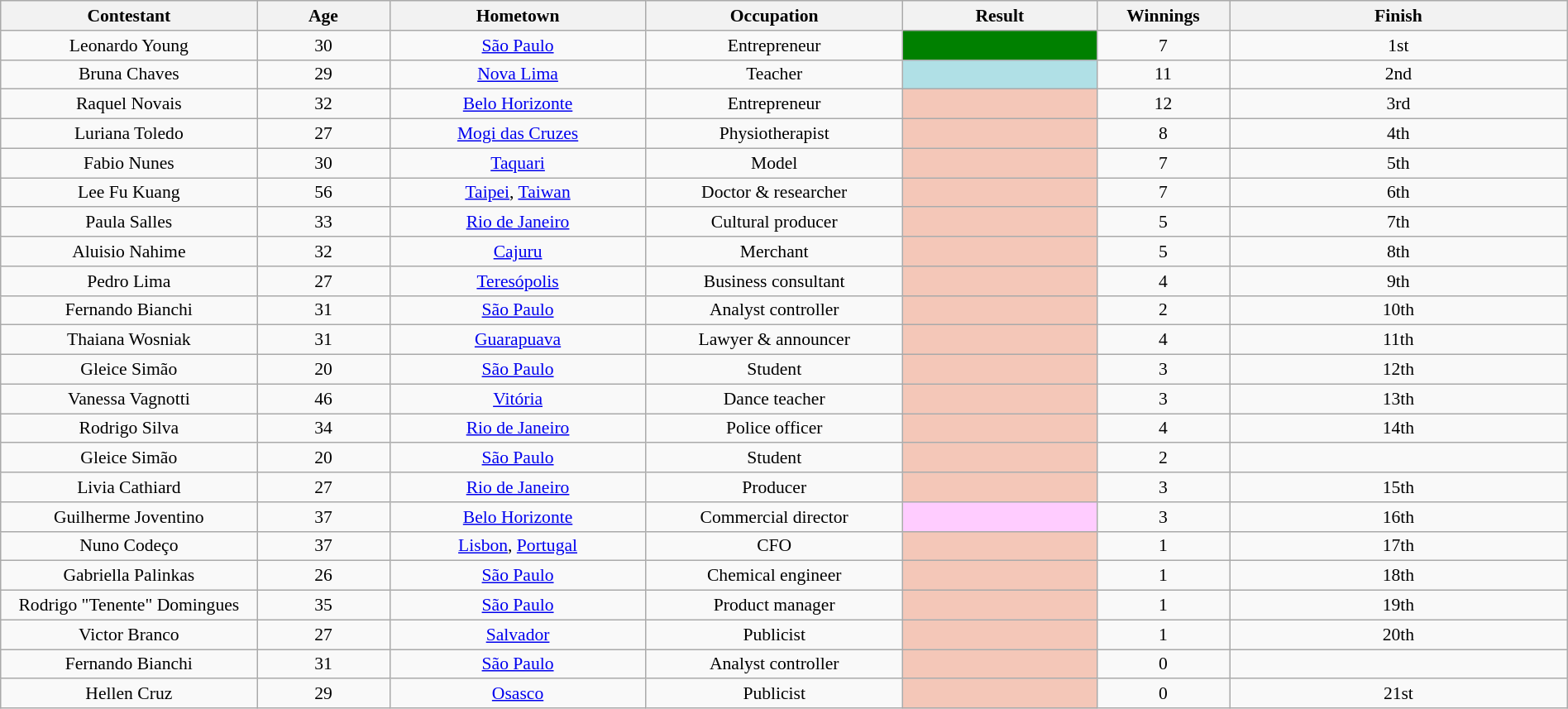<table class="wikitable sortable" style="margin:1em auto; text-align:center; font-size:90%; width:100%;">
<tr>
<th width="200px">Contestant</th>
<th width="100px">Age</th>
<th width="200px">Hometown</th>
<th width="200px">Occupation</th>
<th width="150px">Result</th>
<th width="100px">Winnings</th>
<th>Finish</th>
</tr>
<tr>
<td>Leonardo Young</td>
<td>30</td>
<td><a href='#'>São Paulo</a></td>
<td>Entrepreneur</td>
<td bgcolor="008000"></td>
<td>7</td>
<td>1st</td>
</tr>
<tr>
<td>Bruna Chaves</td>
<td>29</td>
<td><a href='#'>Nova Lima</a></td>
<td>Teacher</td>
<td bgcolor="B0E0E6"></td>
<td>11</td>
<td>2nd</td>
</tr>
<tr>
<td>Raquel Novais</td>
<td>32</td>
<td><a href='#'>Belo Horizonte</a></td>
<td>Entrepreneur</td>
<td bgcolor="F4C7B8"></td>
<td>12</td>
<td>3rd</td>
</tr>
<tr>
<td>Luriana Toledo</td>
<td>27</td>
<td><a href='#'>Mogi das Cruzes</a></td>
<td>Physiotherapist</td>
<td bgcolor="F4C7B8"></td>
<td>8</td>
<td>4th</td>
</tr>
<tr>
<td>Fabio Nunes</td>
<td>30</td>
<td><a href='#'>Taquari</a></td>
<td>Model</td>
<td bgcolor="F4C7B8"></td>
<td>7</td>
<td>5th</td>
</tr>
<tr>
<td>Lee Fu Kuang</td>
<td>56</td>
<td><a href='#'>Taipei</a>, <a href='#'>Taiwan</a></td>
<td>Doctor & researcher</td>
<td bgcolor="F4C7B8"></td>
<td>7</td>
<td>6th</td>
</tr>
<tr>
<td>Paula Salles</td>
<td>33</td>
<td><a href='#'>Rio de Janeiro</a></td>
<td>Cultural producer</td>
<td bgcolor="F4C7B8"></td>
<td>5</td>
<td>7th</td>
</tr>
<tr>
<td>Aluisio Nahime</td>
<td>32</td>
<td><a href='#'>Cajuru</a></td>
<td>Merchant</td>
<td bgcolor="F4C7B8"></td>
<td>5</td>
<td>8th</td>
</tr>
<tr>
<td>Pedro Lima</td>
<td>27</td>
<td><a href='#'>Teresópolis</a></td>
<td>Business consultant</td>
<td bgcolor="F4C7B8"></td>
<td>4</td>
<td>9th</td>
</tr>
<tr>
<td>Fernando Bianchi</td>
<td>31</td>
<td><a href='#'>São Paulo</a></td>
<td>Analyst controller</td>
<td bgcolor="F4C7B8"></td>
<td>2</td>
<td>10th</td>
</tr>
<tr>
<td>Thaiana Wosniak</td>
<td>31</td>
<td><a href='#'>Guarapuava</a></td>
<td>Lawyer & announcer</td>
<td bgcolor="F4C7B8"></td>
<td>4</td>
<td>11th</td>
</tr>
<tr>
<td>Gleice Simão</td>
<td>20</td>
<td><a href='#'>São Paulo</a></td>
<td>Student</td>
<td bgcolor="F4C7B8"></td>
<td>3</td>
<td>12th</td>
</tr>
<tr>
<td>Vanessa Vagnotti</td>
<td>46</td>
<td><a href='#'>Vitória</a></td>
<td>Dance teacher</td>
<td bgcolor="F4C7B8"></td>
<td>3</td>
<td>13th</td>
</tr>
<tr>
<td>Rodrigo Silva</td>
<td>34</td>
<td><a href='#'>Rio de Janeiro</a></td>
<td>Police officer</td>
<td bgcolor="F4C7B8"></td>
<td>4</td>
<td>14th</td>
</tr>
<tr>
<td>Gleice Simão</td>
<td>20</td>
<td><a href='#'>São Paulo</a></td>
<td>Student</td>
<td bgcolor="F4C7B8"></td>
<td>2</td>
<td></td>
</tr>
<tr>
<td>Livia Cathiard</td>
<td>27</td>
<td><a href='#'>Rio de Janeiro</a></td>
<td>Producer</td>
<td bgcolor="F4C7B8"></td>
<td>3</td>
<td>15th</td>
</tr>
<tr>
<td>Guilherme Joventino</td>
<td>37</td>
<td><a href='#'>Belo Horizonte</a></td>
<td>Commercial director</td>
<td bgcolor="FFCCFF"></td>
<td>3</td>
<td>16th</td>
</tr>
<tr>
<td>Nuno Codeço</td>
<td>37</td>
<td><a href='#'>Lisbon</a>, <a href='#'>Portugal</a></td>
<td>CFO</td>
<td bgcolor="F4C7B8"></td>
<td>1</td>
<td>17th</td>
</tr>
<tr>
<td>Gabriella Palinkas</td>
<td>26</td>
<td><a href='#'>São Paulo</a></td>
<td>Chemical engineer</td>
<td bgcolor="F4C7B8"></td>
<td>1</td>
<td>18th</td>
</tr>
<tr>
<td>Rodrigo "Tenente" Domingues</td>
<td>35</td>
<td><a href='#'>São Paulo</a></td>
<td>Product manager</td>
<td bgcolor="F4C7B8"></td>
<td>1</td>
<td>19th</td>
</tr>
<tr>
<td>Victor Branco</td>
<td>27</td>
<td><a href='#'>Salvador</a></td>
<td>Publicist</td>
<td bgcolor="F4C7B8"></td>
<td>1</td>
<td>20th</td>
</tr>
<tr>
<td>Fernando Bianchi</td>
<td>31</td>
<td><a href='#'>São Paulo</a></td>
<td>Analyst controller</td>
<td bgcolor="F4C7B8"></td>
<td>0</td>
<td></td>
</tr>
<tr>
<td>Hellen Cruz</td>
<td>29</td>
<td><a href='#'>Osasco</a></td>
<td>Publicist</td>
<td bgcolor="F4C7B8"></td>
<td>0</td>
<td>21st</td>
</tr>
</table>
